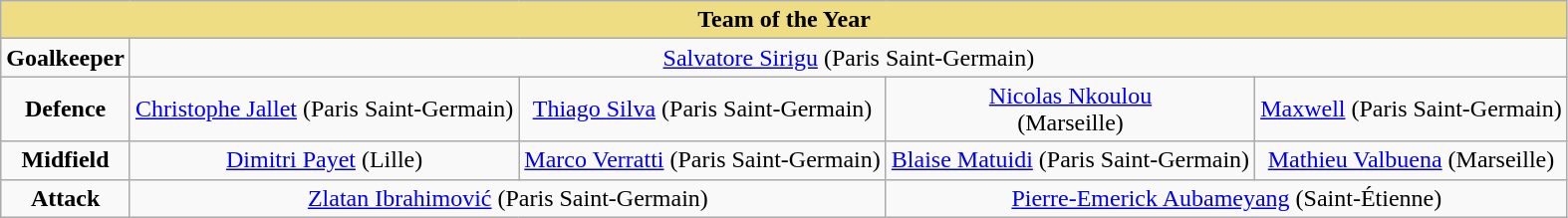<table class="wikitable" style="text-align:center">
<tr>
<th style="background-color: #eedd82" colspan="5">Team of the Year</th>
</tr>
<tr>
<td><strong>Goalkeeper</strong></td>
<td colspan="4"> <a href='#'>Salvatore Sirigu</a> (Paris Saint-Germain)</td>
</tr>
<tr>
<td><strong>Defence</strong></td>
<td> <a href='#'>Christophe Jallet</a> (Paris Saint-Germain)</td>
<td> <a href='#'>Thiago Silva</a> (Paris Saint-Germain)</td>
<td> <a href='#'>Nicolas Nkoulou</a><br>(Marseille)</td>
<td> <a href='#'>Maxwell</a> (Paris Saint-Germain)</td>
</tr>
<tr>
<td><strong>Midfield</strong></td>
<td> <a href='#'>Dimitri Payet</a> (Lille)</td>
<td> <a href='#'>Marco Verratti</a> (Paris Saint-Germain)</td>
<td> <a href='#'>Blaise Matuidi</a> (Paris Saint-Germain)</td>
<td> <a href='#'>Mathieu Valbuena</a> (Marseille)</td>
</tr>
<tr>
<td><strong>Attack</strong></td>
<td colspan="2"> <a href='#'>Zlatan Ibrahimović</a> (Paris Saint-Germain)</td>
<td colspan="2"> <a href='#'>Pierre-Emerick Aubameyang</a> (Saint-Étienne)</td>
</tr>
</table>
